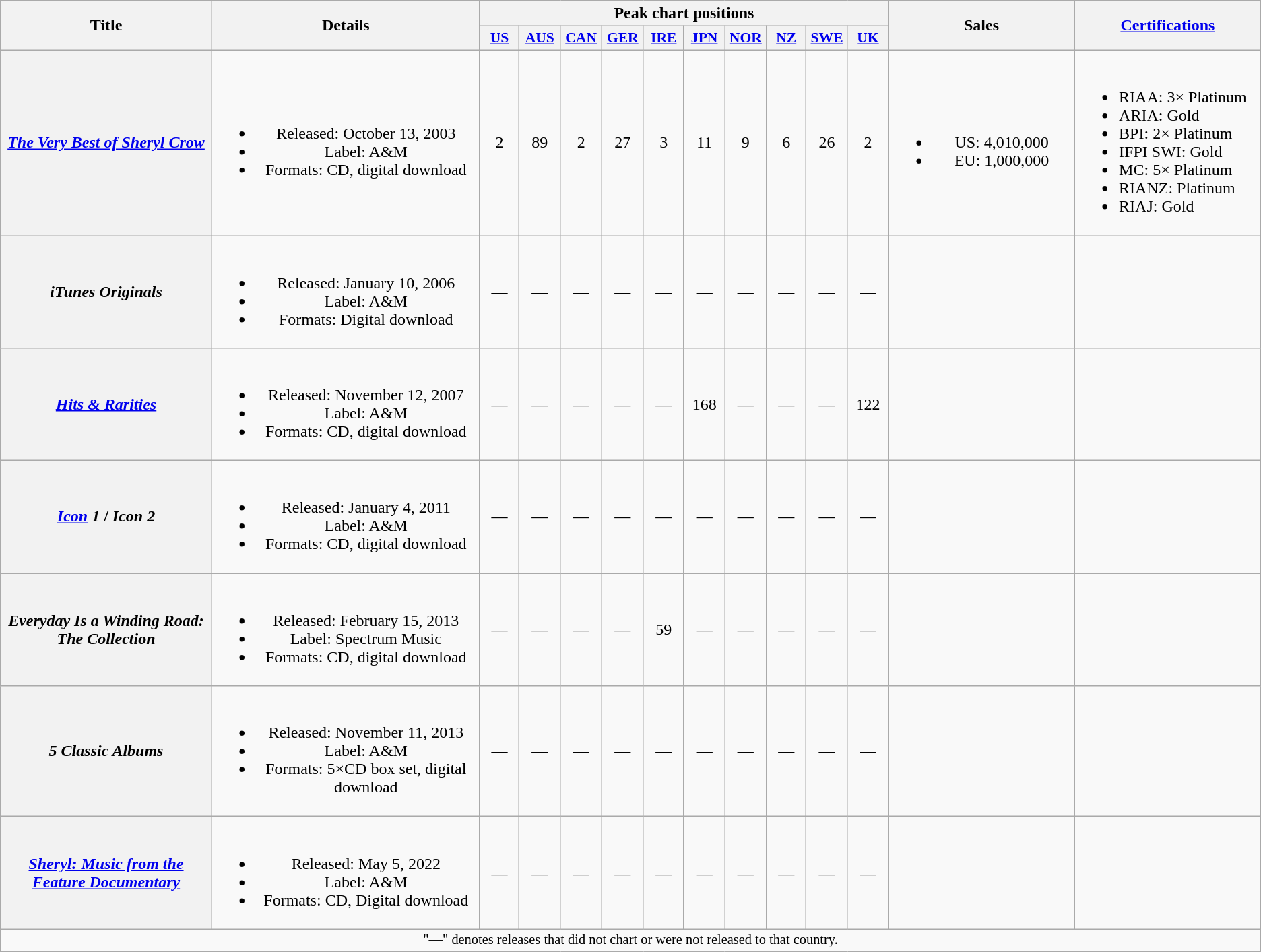<table class="wikitable plainrowheaders" style="text-align:center;">
<tr>
<th rowspan="2" style="width:14em;">Title</th>
<th rowspan="2" style="width:18em;">Details</th>
<th colspan="10">Peak chart positions</th>
<th scope="col" rowspan="2" style="width:12em;">Sales</th>
<th rowspan="2" style="width:12em;"><a href='#'>Certifications</a></th>
</tr>
<tr style="font-size:90%;">
<th style="width:35px;"><a href='#'>US</a><br></th>
<th style="width:35px;"><a href='#'>AUS</a><br></th>
<th style="width:35px;"><a href='#'>CAN</a><br></th>
<th style="width:35px;"><a href='#'>GER</a><br></th>
<th style="width:35px;"><a href='#'>IRE</a><br></th>
<th style="width:35px;"><a href='#'>JPN</a><br></th>
<th style="width:35px;"><a href='#'>NOR</a><br></th>
<th style="width:35px;"><a href='#'>NZ</a><br></th>
<th style="width:35px;"><a href='#'>SWE</a><br></th>
<th style="width:35px;"><a href='#'>UK</a><br></th>
</tr>
<tr>
<th scope="row"><em><a href='#'>The Very Best of Sheryl Crow</a></em></th>
<td><br><ul><li>Released: October 13, 2003</li><li>Label: A&M</li><li>Formats: CD, digital download</li></ul></td>
<td>2</td>
<td>89</td>
<td>2</td>
<td>27</td>
<td>3</td>
<td>11</td>
<td>9</td>
<td>6</td>
<td>26</td>
<td>2</td>
<td><br><ul><li>US: 4,010,000</li><li>EU: 1,000,000</li></ul></td>
<td style="text-align:left;"><br><ul><li>RIAA: 3× Platinum</li><li>ARIA: Gold</li><li>BPI: 2× Platinum</li><li>IFPI SWI: Gold</li><li>MC: 5× Platinum</li><li>RIANZ: Platinum</li><li>RIAJ: Gold</li></ul></td>
</tr>
<tr>
<th scope="row"><em>iTunes Originals</em></th>
<td><br><ul><li>Released: January 10, 2006</li><li>Label: A&M</li><li>Formats: Digital download</li></ul></td>
<td>—</td>
<td>—</td>
<td>—</td>
<td>—</td>
<td>—</td>
<td>—</td>
<td>—</td>
<td>—</td>
<td>—</td>
<td>—</td>
<td></td>
<td></td>
</tr>
<tr>
<th scope="row"><em><a href='#'>Hits & Rarities</a></em></th>
<td><br><ul><li>Released: November 12, 2007</li><li>Label: A&M</li><li>Formats: CD, digital download</li></ul></td>
<td>—</td>
<td>—</td>
<td>—</td>
<td>—</td>
<td>—</td>
<td>168</td>
<td>—</td>
<td>—</td>
<td>—</td>
<td>122</td>
<td></td>
<td></td>
</tr>
<tr>
<th scope="row"><em><a href='#'>Icon</a> 1</em> / <em>Icon 2</em></th>
<td><br><ul><li>Released: January 4, 2011</li><li>Label: A&M</li><li>Formats: CD, digital download</li></ul></td>
<td>—</td>
<td>—</td>
<td>—</td>
<td>—</td>
<td>—</td>
<td>—</td>
<td>—</td>
<td>—</td>
<td>—</td>
<td>—</td>
<td></td>
<td></td>
</tr>
<tr>
<th scope="row"><em>Everyday Is a Winding Road: The Collection</em></th>
<td><br><ul><li>Released: February 15, 2013</li><li>Label: Spectrum Music</li><li>Formats: CD, digital download</li></ul></td>
<td>—</td>
<td>—</td>
<td>—</td>
<td>—</td>
<td>59</td>
<td>—</td>
<td>—</td>
<td>—</td>
<td>—</td>
<td>—</td>
<td></td>
<td></td>
</tr>
<tr>
<th scope="row"><em>5 Classic Albums</em></th>
<td><br><ul><li>Released: November 11, 2013</li><li>Label: A&M</li><li>Formats: 5×CD box set, digital download</li></ul></td>
<td>—</td>
<td>—</td>
<td>—</td>
<td>—</td>
<td>—</td>
<td>—</td>
<td>—</td>
<td>—</td>
<td>—</td>
<td>—</td>
<td></td>
<td></td>
</tr>
<tr>
<th scope="row"><em><a href='#'>Sheryl: Music from the Feature Documentary</a></em></th>
<td><br><ul><li>Released: May 5, 2022</li><li>Label: A&M</li><li>Formats: CD, Digital download</li></ul></td>
<td>—</td>
<td>—</td>
<td>—</td>
<td>—</td>
<td>—</td>
<td>—</td>
<td>—</td>
<td>—</td>
<td>—</td>
<td>—</td>
<td></td>
<td></td>
</tr>
<tr>
<td colspan="14" style="font-size:85%">"—" denotes releases that did not chart or were not released to that country.</td>
</tr>
</table>
